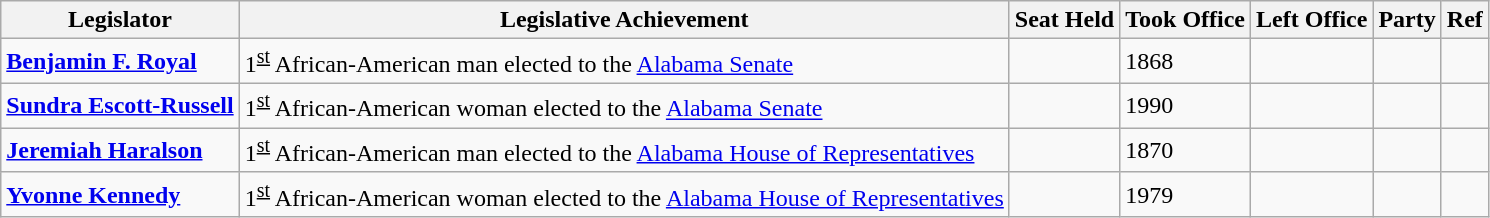<table class="wikitable">
<tr>
<th><strong>Legislator</strong></th>
<th><strong>Legislative Achievement</strong></th>
<th>Seat Held</th>
<th>Took Office</th>
<th><strong>Left Office</strong></th>
<th><strong>Party</strong></th>
<th><strong>Ref</strong></th>
</tr>
<tr>
<td><strong><a href='#'>Benjamin F. Royal</a></strong></td>
<td>1<sup><u>st</u></sup> African-American man elected to the <a href='#'>Alabama Senate</a></td>
<td></td>
<td>1868</td>
<td></td>
<td></td>
<td></td>
</tr>
<tr>
<td><strong><a href='#'>Sundra Escott-Russell</a></strong></td>
<td>1<sup><u>st</u></sup> African-American woman elected to the <a href='#'>Alabama Senate</a></td>
<td></td>
<td>1990</td>
<td></td>
<td></td>
<td></td>
</tr>
<tr>
<td><strong><a href='#'>Jeremiah Haralson</a></strong></td>
<td>1<sup><u>st</u></sup> African-American man elected to the <a href='#'>Alabama House of Representatives</a></td>
<td></td>
<td>1870</td>
<td></td>
<td></td>
<td></td>
</tr>
<tr>
<td><strong><a href='#'>Yvonne Kennedy</a></strong></td>
<td>1<sup><u>st</u></sup> African-American woman elected to the <a href='#'>Alabama House of Representatives</a></td>
<td></td>
<td>1979</td>
<td></td>
<td></td>
<td></td>
</tr>
</table>
